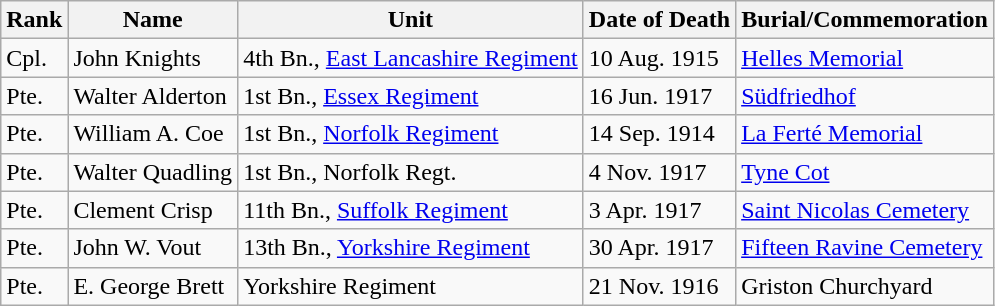<table class="wikitable">
<tr>
<th>Rank</th>
<th>Name</th>
<th>Unit</th>
<th>Date of Death</th>
<th>Burial/Commemoration</th>
</tr>
<tr>
<td>Cpl.</td>
<td>John Knights</td>
<td>4th Bn., <a href='#'>East Lancashire Regiment</a></td>
<td>10 Aug. 1915</td>
<td><a href='#'>Helles Memorial</a></td>
</tr>
<tr>
<td>Pte.</td>
<td>Walter Alderton</td>
<td>1st Bn., <a href='#'>Essex Regiment</a></td>
<td>16 Jun. 1917</td>
<td><a href='#'>Südfriedhof</a></td>
</tr>
<tr>
<td>Pte.</td>
<td>William A. Coe</td>
<td>1st Bn., <a href='#'>Norfolk Regiment</a></td>
<td>14 Sep. 1914</td>
<td><a href='#'>La Ferté Memorial</a></td>
</tr>
<tr>
<td>Pte.</td>
<td>Walter Quadling</td>
<td>1st Bn., Norfolk Regt.</td>
<td>4 Nov. 1917</td>
<td><a href='#'>Tyne Cot</a></td>
</tr>
<tr>
<td>Pte.</td>
<td>Clement Crisp</td>
<td>11th Bn., <a href='#'>Suffolk Regiment</a></td>
<td>3 Apr. 1917</td>
<td><a href='#'>Saint Nicolas Cemetery</a></td>
</tr>
<tr>
<td>Pte.</td>
<td>John W. Vout</td>
<td>13th Bn., <a href='#'>Yorkshire Regiment</a></td>
<td>30 Apr. 1917</td>
<td><a href='#'>Fifteen Ravine Cemetery</a></td>
</tr>
<tr>
<td>Pte.</td>
<td>E. George Brett</td>
<td>Yorkshire Regiment</td>
<td>21 Nov. 1916</td>
<td>Griston Churchyard</td>
</tr>
</table>
